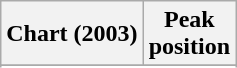<table class="wikitable sortable plainrowheaders" style="text-align:center">
<tr>
<th scope="col">Chart (2003)</th>
<th scope="col">Peak<br> position</th>
</tr>
<tr>
</tr>
<tr>
</tr>
<tr>
</tr>
</table>
